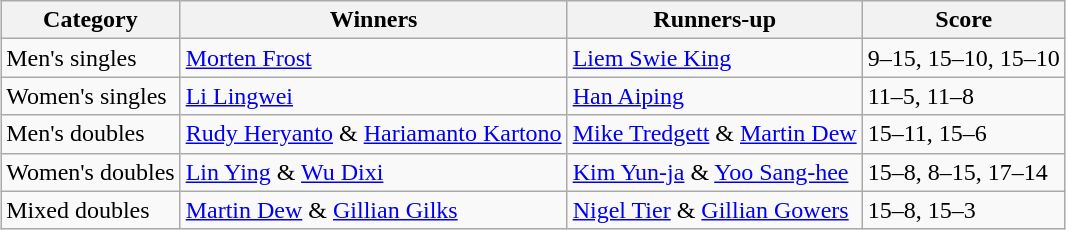<table class=wikitable style="margin:auto;">
<tr>
<th>Category</th>
<th>Winners</th>
<th>Runners-up</th>
<th>Score</th>
</tr>
<tr>
<td>Men's singles</td>
<td> <a href='#'>Morten Frost</a></td>
<td> <a href='#'>Liem Swie King</a></td>
<td>9–15, 15–10, 15–10</td>
</tr>
<tr>
<td>Women's singles</td>
<td> <a href='#'>Li Lingwei</a></td>
<td> <a href='#'>Han Aiping</a></td>
<td>11–5, 11–8</td>
</tr>
<tr>
<td>Men's doubles</td>
<td> <a href='#'>Rudy Heryanto</a> & <a href='#'>Hariamanto Kartono</a></td>
<td> <a href='#'>Mike Tredgett</a> & <a href='#'>Martin Dew</a></td>
<td>15–11, 15–6</td>
</tr>
<tr>
<td>Women's doubles</td>
<td> <a href='#'>Lin Ying</a> & <a href='#'>Wu Dixi</a></td>
<td> <a href='#'>Kim Yun-ja</a> & <a href='#'>Yoo Sang-hee</a></td>
<td>15–8, 8–15, 17–14</td>
</tr>
<tr>
<td>Mixed doubles</td>
<td> <a href='#'>Martin Dew</a> & <a href='#'>Gillian Gilks</a></td>
<td> <a href='#'>Nigel Tier</a> & <a href='#'>Gillian Gowers</a></td>
<td>15–8, 15–3</td>
</tr>
</table>
